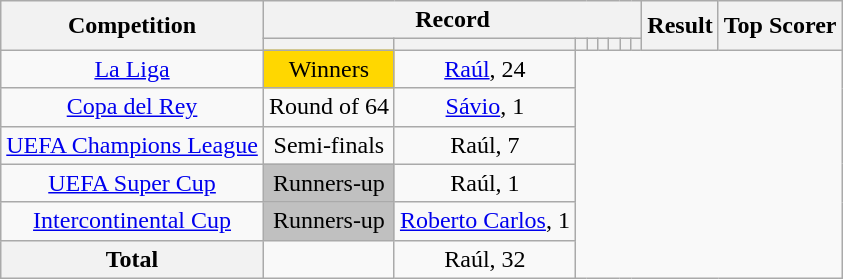<table class="wikitable" style="text-align: center">
<tr>
<th rowspan=2>Competition</th>
<th colspan=8>Record</th>
<th rowspan=2>Result</th>
<th rowspan=2>Top Scorer</th>
</tr>
<tr>
<th></th>
<th></th>
<th></th>
<th></th>
<th></th>
<th></th>
<th></th>
<th></th>
</tr>
<tr>
<td><a href='#'>La Liga</a><br></td>
<td style="background:gold;">Winners</td>
<td> <a href='#'>Raúl</a>, 24</td>
</tr>
<tr>
<td><a href='#'>Copa del Rey</a><br></td>
<td>Round of 64</td>
<td> <a href='#'>Sávio</a>, 1</td>
</tr>
<tr>
<td><a href='#'>UEFA Champions League</a><br></td>
<td>Semi-finals</td>
<td> Raúl, 7</td>
</tr>
<tr>
<td><a href='#'>UEFA Super Cup</a><br></td>
<td style="background:silver;">Runners-up</td>
<td> Raúl, 1</td>
</tr>
<tr>
<td><a href='#'>Intercontinental Cup</a><br></td>
<td style="background:silver;">Runners-up</td>
<td> <a href='#'>Roberto Carlos</a>, 1</td>
</tr>
<tr>
<th>Total<br></th>
<td></td>
<td> Raúl, 32</td>
</tr>
</table>
